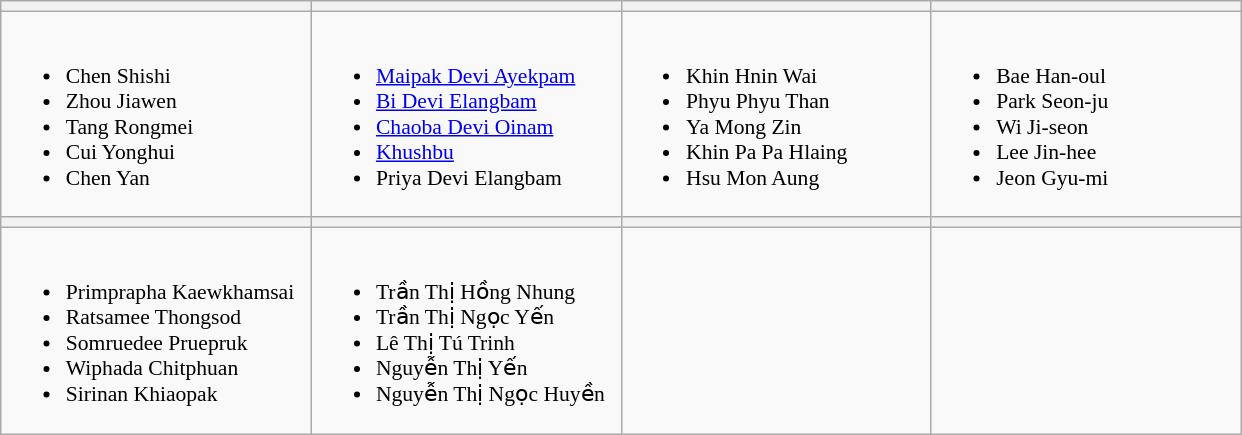<table class="wikitable" style="font-size:90%">
<tr>
<th width=200></th>
<th width=200></th>
<th width=200></th>
<th width=200></th>
</tr>
<tr>
<td valign=top><br><ul><li>Chen Shishi</li><li>Zhou Jiawen</li><li>Tang Rongmei</li><li>Cui Yonghui</li><li>Chen Yan</li></ul></td>
<td valign=top><br><ul><li><a href='#'>Maipak Devi Ayekpam</a></li><li><a href='#'>Bi Devi Elangbam</a></li><li><a href='#'>Chaoba Devi Oinam</a></li><li><a href='#'>Khushbu</a></li><li>Priya Devi Elangbam</li></ul></td>
<td valign=top><br><ul><li>Khin Hnin Wai</li><li>Phyu Phyu Than</li><li>Ya Mong Zin</li><li>Khin Pa Pa Hlaing</li><li>Hsu Mon Aung</li></ul></td>
<td valign=top><br><ul><li>Bae Han-oul</li><li>Park Seon-ju</li><li>Wi Ji-seon</li><li>Lee Jin-hee</li><li>Jeon Gyu-mi</li></ul></td>
</tr>
<tr>
<th></th>
<th></th>
<th></th>
<th></th>
</tr>
<tr>
<td valign=top><br><ul><li>Primprapha Kaewkhamsai</li><li>Ratsamee Thongsod</li><li>Somruedee Pruepruk</li><li>Wiphada Chitphuan</li><li>Sirinan Khiaopak</li></ul></td>
<td valign=top><br><ul><li>Trần Thị Hồng Nhung</li><li>Trần Thị Ngọc Yến</li><li>Lê Thị Tú Trinh</li><li>Nguyễn Thị Yến</li><li>Nguyễn Thị Ngọc Huyền</li></ul></td>
<td valign=top></td>
<td valign=top></td>
</tr>
</table>
